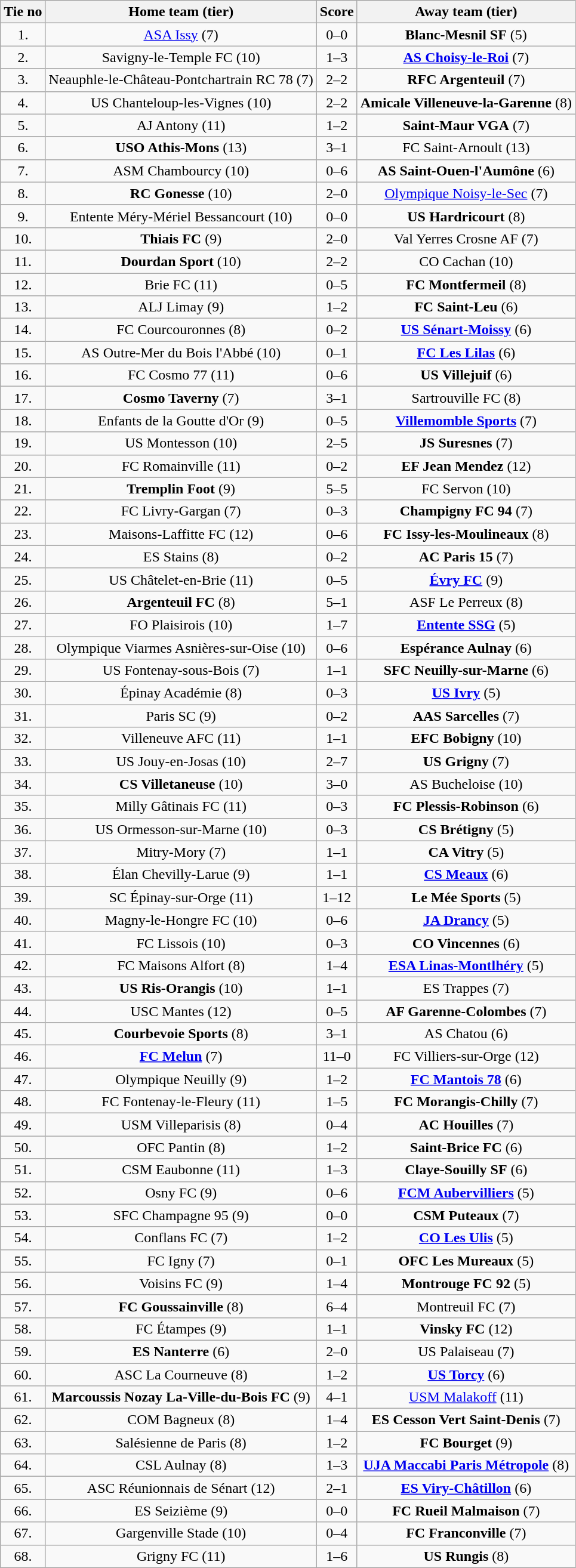<table class="wikitable" style="text-align: center">
<tr>
<th>Tie no</th>
<th>Home team (tier)</th>
<th>Score</th>
<th>Away team (tier)</th>
</tr>
<tr>
<td>1.</td>
<td><a href='#'>ASA Issy</a> (7)</td>
<td>0–0 </td>
<td><strong>Blanc-Mesnil SF</strong> (5)</td>
</tr>
<tr>
<td>2.</td>
<td>Savigny-le-Temple FC (10)</td>
<td>1–3</td>
<td><strong><a href='#'>AS Choisy-le-Roi</a></strong> (7)</td>
</tr>
<tr>
<td>3.</td>
<td>Neauphle-le-Château-Pontchartrain RC 78 (7)</td>
<td>2–2 </td>
<td><strong>RFC Argenteuil</strong> (7)</td>
</tr>
<tr>
<td>4.</td>
<td>US Chanteloup-les-Vignes (10)</td>
<td>2–2 </td>
<td><strong>Amicale Villeneuve-la-Garenne</strong> (8)</td>
</tr>
<tr>
<td>5.</td>
<td>AJ Antony (11)</td>
<td>1–2</td>
<td><strong>Saint-Maur VGA</strong> (7)</td>
</tr>
<tr>
<td>6.</td>
<td><strong>USO Athis-Mons</strong> (13)</td>
<td>3–1</td>
<td>FC Saint-Arnoult (13)</td>
</tr>
<tr>
<td>7.</td>
<td>ASM Chambourcy (10)</td>
<td>0–6</td>
<td><strong>AS Saint-Ouen-l'Aumône</strong> (6)</td>
</tr>
<tr>
<td>8.</td>
<td><strong>RC Gonesse</strong> (10)</td>
<td>2–0</td>
<td><a href='#'>Olympique Noisy-le-Sec</a> (7)</td>
</tr>
<tr>
<td>9.</td>
<td>Entente Méry-Mériel Bessancourt (10)</td>
<td>0–0 </td>
<td><strong>US Hardricourt</strong> (8)</td>
</tr>
<tr>
<td>10.</td>
<td><strong>Thiais FC</strong> (9)</td>
<td>2–0</td>
<td>Val Yerres Crosne AF (7)</td>
</tr>
<tr>
<td>11.</td>
<td><strong>Dourdan Sport</strong> (10)</td>
<td>2–2 </td>
<td>CO Cachan (10)</td>
</tr>
<tr>
<td>12.</td>
<td>Brie FC (11)</td>
<td>0–5</td>
<td><strong>FC Montfermeil</strong> (8)</td>
</tr>
<tr>
<td>13.</td>
<td>ALJ Limay (9)</td>
<td>1–2</td>
<td><strong>FC Saint-Leu</strong> (6)</td>
</tr>
<tr>
<td>14.</td>
<td>FC Courcouronnes (8)</td>
<td>0–2</td>
<td><strong><a href='#'>US Sénart-Moissy</a></strong> (6)</td>
</tr>
<tr>
<td>15.</td>
<td>AS Outre-Mer du Bois l'Abbé (10)</td>
<td>0–1</td>
<td><strong><a href='#'>FC Les Lilas</a></strong> (6)</td>
</tr>
<tr>
<td>16.</td>
<td>FC Cosmo 77 (11)</td>
<td>0–6</td>
<td><strong>US Villejuif</strong> (6)</td>
</tr>
<tr>
<td>17.</td>
<td><strong>Cosmo Taverny</strong> (7)</td>
<td>3–1</td>
<td>Sartrouville FC (8)</td>
</tr>
<tr>
<td>18.</td>
<td>Enfants de la Goutte d'Or (9)</td>
<td>0–5</td>
<td><strong><a href='#'>Villemomble Sports</a></strong> (7)</td>
</tr>
<tr>
<td>19.</td>
<td>US Montesson (10)</td>
<td>2–5</td>
<td><strong>JS Suresnes</strong> (7)</td>
</tr>
<tr>
<td>20.</td>
<td>FC Romainville (11)</td>
<td>0–2</td>
<td><strong>EF Jean Mendez</strong> (12)</td>
</tr>
<tr>
<td>21.</td>
<td><strong>Tremplin Foot</strong> (9)</td>
<td>5–5 </td>
<td>FC Servon (10)</td>
</tr>
<tr>
<td>22.</td>
<td>FC Livry-Gargan (7)</td>
<td>0–3</td>
<td><strong>Champigny FC 94</strong> (7)</td>
</tr>
<tr>
<td>23.</td>
<td>Maisons-Laffitte FC (12)</td>
<td>0–6</td>
<td><strong>FC Issy-les-Moulineaux</strong> (8)</td>
</tr>
<tr>
<td>24.</td>
<td>ES Stains (8)</td>
<td>0–2</td>
<td><strong>AC Paris 15</strong> (7)</td>
</tr>
<tr>
<td>25.</td>
<td>US Châtelet-en-Brie (11)</td>
<td>0–5</td>
<td><strong><a href='#'>Évry FC</a></strong> (9)</td>
</tr>
<tr>
<td>26.</td>
<td><strong>Argenteuil FC</strong> (8)</td>
<td>5–1</td>
<td>ASF Le Perreux (8)</td>
</tr>
<tr>
<td>27.</td>
<td>FO Plaisirois (10)</td>
<td>1–7</td>
<td><strong><a href='#'>Entente SSG</a></strong> (5)</td>
</tr>
<tr>
<td>28.</td>
<td>Olympique Viarmes Asnières-sur-Oise (10)</td>
<td>0–6</td>
<td><strong>Espérance Aulnay</strong> (6)</td>
</tr>
<tr>
<td>29.</td>
<td>US Fontenay-sous-Bois (7)</td>
<td>1–1 </td>
<td><strong>SFC Neuilly-sur-Marne</strong> (6)</td>
</tr>
<tr>
<td>30.</td>
<td>Épinay Académie (8)</td>
<td>0–3</td>
<td><strong><a href='#'>US Ivry</a></strong> (5)</td>
</tr>
<tr>
<td>31.</td>
<td>Paris SC (9)</td>
<td>0–2</td>
<td><strong>AAS Sarcelles</strong> (7)</td>
</tr>
<tr>
<td>32.</td>
<td>Villeneuve AFC (11)</td>
<td>1–1 </td>
<td><strong>EFC Bobigny</strong> (10)</td>
</tr>
<tr>
<td>33.</td>
<td>US Jouy-en-Josas (10)</td>
<td>2–7</td>
<td><strong>US Grigny</strong> (7)</td>
</tr>
<tr>
<td>34.</td>
<td><strong>CS Villetaneuse</strong> (10)</td>
<td>3–0</td>
<td>AS Bucheloise (10)</td>
</tr>
<tr>
<td>35.</td>
<td>Milly Gâtinais FC (11)</td>
<td>0–3</td>
<td><strong>FC Plessis-Robinson</strong> (6)</td>
</tr>
<tr>
<td>36.</td>
<td>US Ormesson-sur-Marne (10)</td>
<td>0–3</td>
<td><strong>CS Brétigny</strong> (5)</td>
</tr>
<tr>
<td>37.</td>
<td>Mitry-Mory (7)</td>
<td>1–1 </td>
<td><strong>CA Vitry</strong> (5)</td>
</tr>
<tr>
<td>38.</td>
<td>Élan Chevilly-Larue (9)</td>
<td>1–1 </td>
<td><strong><a href='#'>CS Meaux</a></strong> (6)</td>
</tr>
<tr>
<td>39.</td>
<td>SC Épinay-sur-Orge (11)</td>
<td>1–12</td>
<td><strong>Le Mée Sports</strong> (5)</td>
</tr>
<tr>
<td>40.</td>
<td>Magny-le-Hongre FC (10)</td>
<td>0–6</td>
<td><strong><a href='#'>JA Drancy</a></strong> (5)</td>
</tr>
<tr>
<td>41.</td>
<td>FC Lissois (10)</td>
<td>0–3</td>
<td><strong>CO Vincennes</strong> (6)</td>
</tr>
<tr>
<td>42.</td>
<td>FC Maisons Alfort (8)</td>
<td>1–4</td>
<td><strong><a href='#'>ESA Linas-Montlhéry</a></strong> (5)</td>
</tr>
<tr>
<td>43.</td>
<td><strong>US Ris-Orangis</strong> (10)</td>
<td>1–1 </td>
<td>ES Trappes (7)</td>
</tr>
<tr>
<td>44.</td>
<td>USC Mantes (12)</td>
<td>0–5</td>
<td><strong>AF Garenne-Colombes</strong> (7)</td>
</tr>
<tr>
<td>45.</td>
<td><strong>Courbevoie Sports</strong> (8)</td>
<td>3–1</td>
<td>AS Chatou (6)</td>
</tr>
<tr>
<td>46.</td>
<td><strong><a href='#'>FC Melun</a></strong> (7)</td>
<td>11–0</td>
<td>FC Villiers-sur-Orge (12)</td>
</tr>
<tr>
<td>47.</td>
<td>Olympique Neuilly (9)</td>
<td>1–2</td>
<td><strong><a href='#'>FC Mantois 78</a></strong> (6)</td>
</tr>
<tr>
<td>48.</td>
<td>FC Fontenay-le-Fleury (11)</td>
<td>1–5</td>
<td><strong>FC Morangis-Chilly</strong> (7)</td>
</tr>
<tr>
<td>49.</td>
<td>USM Villeparisis (8)</td>
<td>0–4</td>
<td><strong>AC Houilles</strong> (7)</td>
</tr>
<tr>
<td>50.</td>
<td>OFC Pantin (8)</td>
<td>1–2</td>
<td><strong>Saint-Brice FC</strong> (6)</td>
</tr>
<tr>
<td>51.</td>
<td>CSM Eaubonne (11)</td>
<td>1–3</td>
<td><strong>Claye-Souilly SF</strong> (6)</td>
</tr>
<tr>
<td>52.</td>
<td>Osny FC (9)</td>
<td>0–6</td>
<td><strong><a href='#'>FCM Aubervilliers</a></strong> (5)</td>
</tr>
<tr>
<td>53.</td>
<td>SFC Champagne 95 (9)</td>
<td>0–0 </td>
<td><strong>CSM Puteaux</strong> (7)</td>
</tr>
<tr>
<td>54.</td>
<td>Conflans FC (7)</td>
<td>1–2</td>
<td><strong><a href='#'>CO Les Ulis</a></strong> (5)</td>
</tr>
<tr>
<td>55.</td>
<td>FC Igny (7)</td>
<td>0–1</td>
<td><strong>OFC Les Mureaux</strong> (5)</td>
</tr>
<tr>
<td>56.</td>
<td>Voisins FC (9)</td>
<td>1–4</td>
<td><strong>Montrouge FC 92</strong> (5)</td>
</tr>
<tr>
<td>57.</td>
<td><strong>FC Goussainville</strong> (8)</td>
<td>6–4</td>
<td>Montreuil FC (7)</td>
</tr>
<tr>
<td>58.</td>
<td>FC Étampes (9)</td>
<td>1–1 </td>
<td><strong>Vinsky FC</strong> (12)</td>
</tr>
<tr>
<td>59.</td>
<td><strong>ES Nanterre</strong> (6)</td>
<td>2–0</td>
<td>US Palaiseau (7)</td>
</tr>
<tr>
<td>60.</td>
<td>ASC La Courneuve (8)</td>
<td>1–2</td>
<td><strong><a href='#'>US Torcy</a></strong> (6)</td>
</tr>
<tr>
<td>61.</td>
<td><strong>Marcoussis Nozay La-Ville-du-Bois FC</strong> (9)</td>
<td>4–1</td>
<td><a href='#'>USM Malakoff</a> (11)</td>
</tr>
<tr>
<td>62.</td>
<td>COM Bagneux (8)</td>
<td>1–4</td>
<td><strong>ES Cesson Vert Saint-Denis</strong> (7)</td>
</tr>
<tr>
<td>63.</td>
<td>Salésienne de Paris (8)</td>
<td>1–2</td>
<td><strong>FC Bourget</strong> (9)</td>
</tr>
<tr>
<td>64.</td>
<td>CSL Aulnay (8)</td>
<td>1–3</td>
<td><strong><a href='#'>UJA Maccabi Paris Métropole</a></strong> (8)</td>
</tr>
<tr>
<td>65.</td>
<td>ASC Réunionnais de Sénart (12)</td>
<td>2–1</td>
<td><strong><a href='#'>ES Viry-Châtillon</a></strong> (6)</td>
</tr>
<tr>
<td>66.</td>
<td>ES Seizième (9)</td>
<td>0–0 </td>
<td><strong>FC Rueil Malmaison</strong> (7)</td>
</tr>
<tr>
<td>67.</td>
<td>Gargenville Stade (10)</td>
<td>0–4</td>
<td><strong>FC Franconville</strong> (7)</td>
</tr>
<tr>
<td>68.</td>
<td>Grigny FC (11)</td>
<td>1–6</td>
<td><strong>US Rungis</strong> (8)</td>
</tr>
</table>
